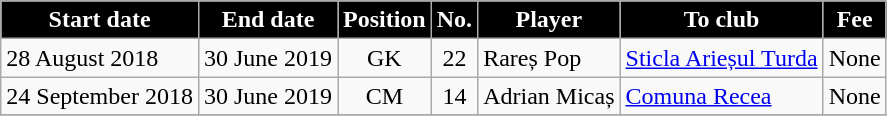<table class="wikitable sortable">
<tr>
<th style="background:#000000;color:#fefefe;text-align:center;"><strong>Start date</strong></th>
<th style="background:#000000;color:#fefefe;text-align:center;"><strong>End date</strong></th>
<th style="background:#000000;color:#fefefe;text-align:center;"><strong>Position</strong></th>
<th style="background:#000000;color:#fefefe;text-align:center;"><strong>No.</strong></th>
<th style="background:#000000;color:#fefefe;text-align:center;"><strong>Player</strong></th>
<th style="background:#000000;color:#fefefe;text-align:center;"><strong>To club</strong></th>
<th style="background:#000000;color:#fefefe;text-align:center;"><strong>Fee</strong></th>
</tr>
<tr>
<td>28 August 2018</td>
<td>30 June 2019</td>
<td style="text-align:center;">GK</td>
<td style="text-align:center;">22</td>
<td style="text-align:left;"> Rareș Pop</td>
<td style="text-align:left;"> <a href='#'>Sticla Arieșul Turda</a></td>
<td>None</td>
</tr>
<tr>
<td>24 September 2018</td>
<td>30 June 2019</td>
<td style="text-align:center;">CM</td>
<td style="text-align:center;">14</td>
<td style="text-align:left;"> Adrian Micaș</td>
<td style="text-align:left;"> <a href='#'>Comuna Recea</a></td>
<td>None</td>
</tr>
<tr>
</tr>
</table>
